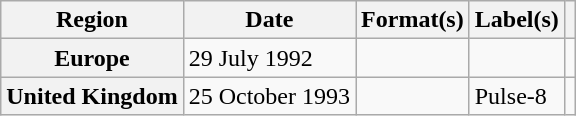<table class="wikitable plainrowheaders">
<tr>
<th scope="col">Region</th>
<th scope="col">Date</th>
<th scope="col">Format(s)</th>
<th scope="col">Label(s)</th>
<th scope="col"></th>
</tr>
<tr>
<th scope="row">Europe</th>
<td>29 July 1992</td>
<td></td>
<td></td>
<td></td>
</tr>
<tr>
<th scope="row">United Kingdom</th>
<td>25 October 1993</td>
<td></td>
<td>Pulse-8</td>
<td></td>
</tr>
</table>
